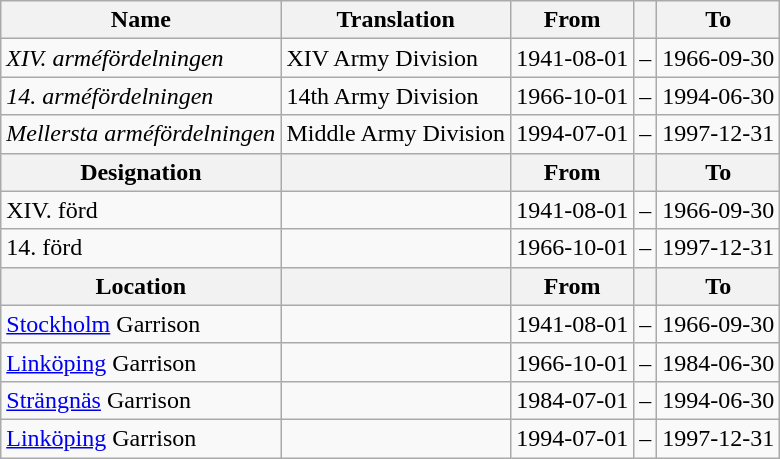<table class="wikitable">
<tr>
<th style="font-weight:bold;">Name</th>
<th style="font-weight:bold;">Translation</th>
<th style="text-align: center; font-weight:bold;">From</th>
<th></th>
<th style="text-align: center; font-weight:bold;">To</th>
</tr>
<tr>
<td style="font-style:italic;">XIV. arméfördelningen</td>
<td>XIV Army Division</td>
<td>1941-08-01</td>
<td>–</td>
<td>1966-09-30</td>
</tr>
<tr>
<td style="font-style:italic;">14. arméfördelningen</td>
<td>14th Army Division</td>
<td>1966-10-01</td>
<td>–</td>
<td>1994-06-30</td>
</tr>
<tr>
<td style="font-style:italic;">Mellersta arméfördelningen</td>
<td>Middle Army Division</td>
<td>1994-07-01</td>
<td>–</td>
<td>1997-12-31</td>
</tr>
<tr>
<th style="font-weight:bold;">Designation</th>
<th style="font-weight:bold;"></th>
<th style="text-align: center; font-weight:bold;">From</th>
<th></th>
<th style="text-align: center; font-weight:bold;">To</th>
</tr>
<tr>
<td>XIV. förd</td>
<td></td>
<td style="text-align: center;">1941-08-01</td>
<td style="text-align: center;">–</td>
<td style="text-align: center;">1966-09-30</td>
</tr>
<tr>
<td>14. förd</td>
<td></td>
<td style="text-align: center;">1966-10-01</td>
<td style="text-align: center;">–</td>
<td style="text-align: center;">1997-12-31</td>
</tr>
<tr>
<th style="font-weight:bold;">Location</th>
<th style="font-weight:bold;"></th>
<th style="text-align: center; font-weight:bold;">From</th>
<th></th>
<th style="text-align: center; font-weight:bold;">To</th>
</tr>
<tr>
<td><a href='#'>Stockholm</a> Garrison</td>
<td></td>
<td style="text-align: center;">1941-08-01</td>
<td style="text-align: center;">–</td>
<td style="text-align: center;">1966-09-30</td>
</tr>
<tr>
<td><a href='#'>Linköping</a> Garrison</td>
<td></td>
<td style="text-align: center;">1966-10-01</td>
<td style="text-align: center;">–</td>
<td style="text-align: center;">1984-06-30</td>
</tr>
<tr>
<td><a href='#'>Strängnäs</a> Garrison</td>
<td></td>
<td style="text-align: center;">1984-07-01</td>
<td style="text-align: center;">–</td>
<td style="text-align: center;">1994-06-30</td>
</tr>
<tr>
<td><a href='#'>Linköping</a> Garrison</td>
<td></td>
<td style="text-align: center;">1994-07-01</td>
<td style="text-align: center;">–</td>
<td style="text-align: center;">1997-12-31</td>
</tr>
</table>
